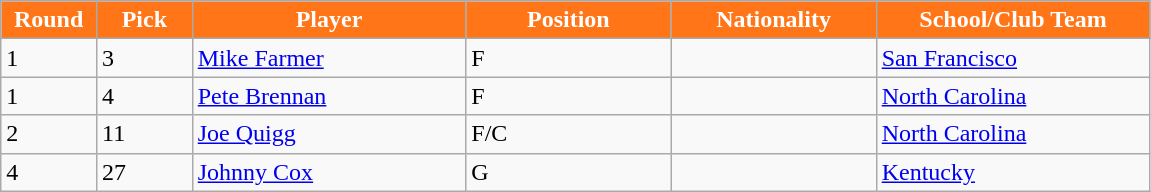<table class="wikitable sortable sortable">
<tr>
<th style="background:#FF7518;color:#FFFFFF;" width="7%">Round</th>
<th style="background:#FF7518;color:#FFFFFF;" width="7%">Pick</th>
<th style="background:#FF7518;color:#FFFFFF;" width="20%">Player</th>
<th style="background:#FF7518;color:#FFFFFF;" width="15%">Position</th>
<th style="background:#FF7518;color:#FFFFFF;" width="15%">Nationality</th>
<th style="background:#FF7518;color:#FFFFFF;" width="20%">School/Club Team</th>
</tr>
<tr>
<td>1</td>
<td>3</td>
<td><a href='#'>Mike Farmer</a></td>
<td>F</td>
<td></td>
<td><a href='#'>San Francisco</a></td>
</tr>
<tr>
<td>1</td>
<td>4</td>
<td><a href='#'>Pete Brennan</a></td>
<td>F</td>
<td></td>
<td><a href='#'>North Carolina</a></td>
</tr>
<tr>
<td>2</td>
<td>11</td>
<td><a href='#'>Joe Quigg</a></td>
<td>F/C</td>
<td></td>
<td><a href='#'>North Carolina</a></td>
</tr>
<tr>
<td>4</td>
<td>27</td>
<td><a href='#'>Johnny Cox</a></td>
<td>G</td>
<td></td>
<td><a href='#'>Kentucky</a></td>
</tr>
</table>
